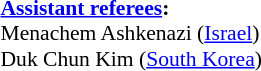<table style="width:100%; font-size:90%;">
<tr>
<td><br><strong><a href='#'>Assistant referees</a>:</strong>
<br>Menachem Ashkenazi (<a href='#'>Israel</a>)
<br>Duk Chun Kim (<a href='#'>South Korea</a>)</td>
</tr>
</table>
